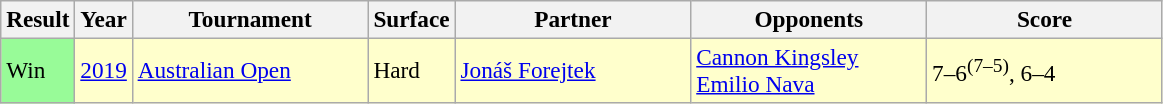<table class="wikitable" style=font-size:97%>
<tr>
<th>Result</th>
<th>Year</th>
<th width=150>Tournament</th>
<th>Surface</th>
<th width=150>Partner</th>
<th width=150>Opponents</th>
<th width=150>Score</th>
</tr>
<tr style="background:#ffc;">
<td bgcolor=98fb98>Win</td>
<td><a href='#'>2019</a></td>
<td><a href='#'>Australian Open</a></td>
<td>Hard</td>
<td> <a href='#'>Jonáš Forejtek</a></td>
<td> <a href='#'>Cannon Kingsley</a><br>  <a href='#'>Emilio Nava</a></td>
<td>7–6<sup>(7–5)</sup>, 6–4</td>
</tr>
</table>
